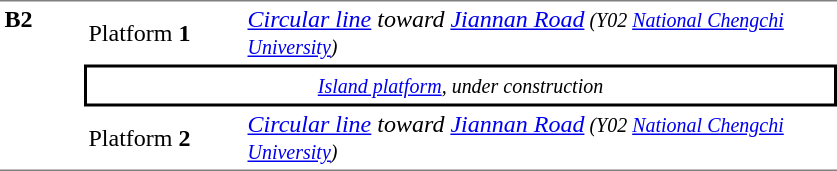<table table border=0 cellspacing=0 cellpadding=3>
<tr>
<td style="border-top:solid 1px gray;border-bottom:solid 1px gray;" width=50 rowspan=3 valign=top><strong>B2</strong></td>
<td style="border-top:solid 1px gray;" width=100>Platform <span><strong>1</strong></span></td>
<td style="border-top:solid 1px gray;" width=390><em> <a href='#'>Circular line</a> toward <a href='#'>Jiannan Road</a><small> (Y02 <a href='#'>National Chengchi University</a>)</small></em></td>
</tr>
<tr>
<td style="border-top:solid 2px black;border-right:solid 2px black;border-left:solid 2px black;border-bottom:solid 2px black;text-align:center;" colspan=2><em><small><a href='#'>Island platform</a>, under construction</small></em></td>
</tr>
<tr>
<td style="border-bottom:solid 1px gray;">Platform <span><strong>2</strong></span></td>
<td style="border-bottom:solid 1px gray;"><em> <a href='#'>Circular line</a> toward <a href='#'>Jiannan Road</a><small> (Y02 <a href='#'>National Chengchi University</a>)</small></em></td>
</tr>
<tr>
</tr>
</table>
